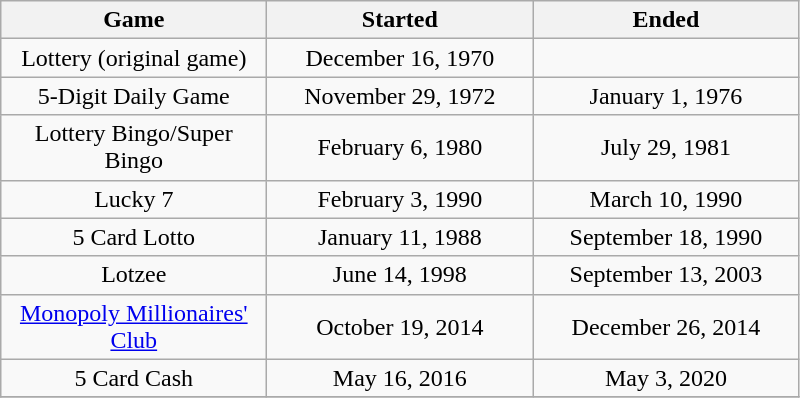<table class="wikitable sortable" style="text-align:center">
<tr>
<th width=170>Game</th>
<th width=170>Started</th>
<th width=170>Ended</th>
</tr>
<tr>
<td>Lottery (original game)</td>
<td>December 16, 1970</td>
<td></td>
</tr>
<tr>
<td>5-Digit Daily Game</td>
<td>November 29, 1972</td>
<td>January 1, 1976</td>
</tr>
<tr>
<td>Lottery Bingo/Super Bingo</td>
<td>February 6, 1980</td>
<td>July 29, 1981</td>
</tr>
<tr>
<td>Lucky 7</td>
<td>February 3, 1990</td>
<td>March 10, 1990</td>
</tr>
<tr>
<td>5 Card Lotto</td>
<td>January 11, 1988</td>
<td>September 18, 1990</td>
</tr>
<tr>
<td>Lotzee</td>
<td>June 14, 1998</td>
<td>September 13, 2003</td>
</tr>
<tr>
<td><a href='#'>Monopoly Millionaires' Club</a></td>
<td>October 19, 2014</td>
<td>December 26, 2014</td>
</tr>
<tr>
<td>5 Card Cash</td>
<td>May 16, 2016</td>
<td>May 3, 2020</td>
</tr>
<tr>
</tr>
</table>
